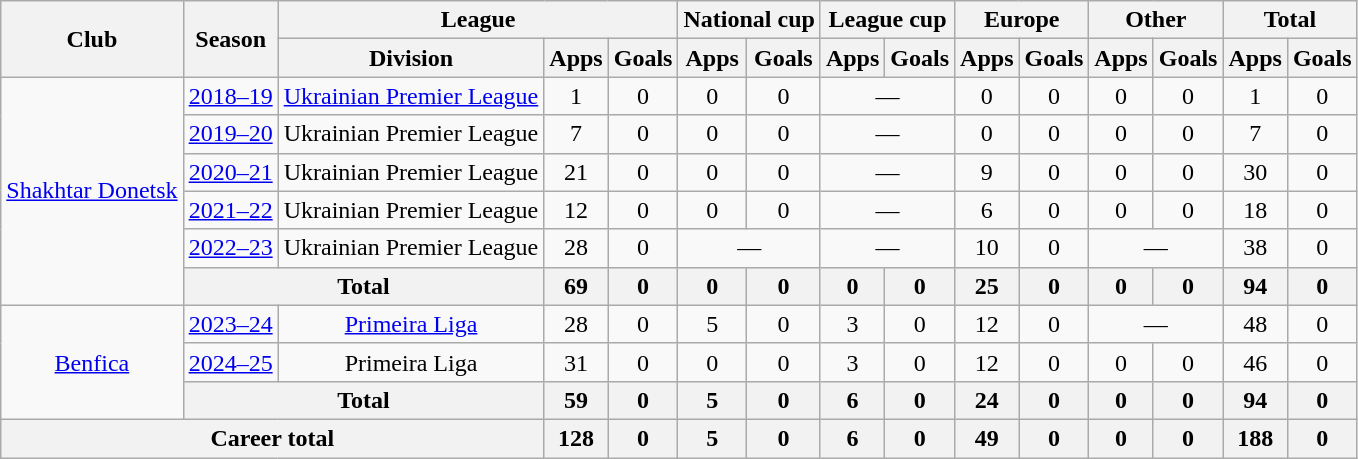<table class="wikitable" style="text-align:center">
<tr>
<th rowspan="2">Club</th>
<th rowspan="2">Season</th>
<th colspan="3">League</th>
<th colspan="2">National cup</th>
<th colspan="2">League cup</th>
<th colspan="2">Europe</th>
<th colspan="2">Other</th>
<th colspan="2">Total</th>
</tr>
<tr>
<th>Division</th>
<th>Apps</th>
<th>Goals</th>
<th>Apps</th>
<th>Goals</th>
<th>Apps</th>
<th>Goals</th>
<th>Apps</th>
<th>Goals</th>
<th>Apps</th>
<th>Goals</th>
<th>Apps</th>
<th>Goals</th>
</tr>
<tr>
<td rowspan="6"><a href='#'>Shakhtar Donetsk</a></td>
<td><a href='#'>2018–19</a></td>
<td><a href='#'>Ukrainian Premier League</a></td>
<td>1</td>
<td>0</td>
<td>0</td>
<td>0</td>
<td colspan="2">—</td>
<td>0</td>
<td>0</td>
<td>0</td>
<td>0</td>
<td>1</td>
<td>0</td>
</tr>
<tr>
<td><a href='#'>2019–20</a></td>
<td>Ukrainian Premier League</td>
<td>7</td>
<td>0</td>
<td>0</td>
<td>0</td>
<td colspan="2">—</td>
<td>0</td>
<td>0</td>
<td>0</td>
<td>0</td>
<td>7</td>
<td>0</td>
</tr>
<tr>
<td><a href='#'>2020–21</a></td>
<td>Ukrainian Premier League</td>
<td>21</td>
<td>0</td>
<td>0</td>
<td>0</td>
<td colspan="2">—</td>
<td>9</td>
<td>0</td>
<td>0</td>
<td>0</td>
<td>30</td>
<td>0</td>
</tr>
<tr>
<td><a href='#'>2021–22</a></td>
<td>Ukrainian Premier League</td>
<td>12</td>
<td>0</td>
<td>0</td>
<td>0</td>
<td colspan="2">—</td>
<td>6</td>
<td>0</td>
<td>0</td>
<td>0</td>
<td>18</td>
<td>0</td>
</tr>
<tr>
<td><a href='#'>2022–23</a></td>
<td>Ukrainian Premier League</td>
<td>28</td>
<td>0</td>
<td colspan="2">—</td>
<td colspan="2">—</td>
<td>10</td>
<td>0</td>
<td colspan="2">—</td>
<td>38</td>
<td>0</td>
</tr>
<tr>
<th colspan="2">Total</th>
<th>69</th>
<th>0</th>
<th>0</th>
<th>0</th>
<th>0</th>
<th>0</th>
<th>25</th>
<th>0</th>
<th>0</th>
<th>0</th>
<th>94</th>
<th>0</th>
</tr>
<tr>
<td rowspan="3"><a href='#'>Benfica</a></td>
<td><a href='#'>2023–24</a></td>
<td><a href='#'>Primeira Liga</a></td>
<td>28</td>
<td>0</td>
<td>5</td>
<td>0</td>
<td>3</td>
<td>0</td>
<td>12</td>
<td>0</td>
<td colspan="2">—</td>
<td>48</td>
<td>0</td>
</tr>
<tr>
<td><a href='#'>2024–25</a></td>
<td>Primeira Liga</td>
<td>31</td>
<td>0</td>
<td>0</td>
<td>0</td>
<td>3</td>
<td>0</td>
<td>12</td>
<td>0</td>
<td>0</td>
<td>0</td>
<td>46</td>
<td>0</td>
</tr>
<tr>
<th colspan="2">Total</th>
<th>59</th>
<th>0</th>
<th>5</th>
<th>0</th>
<th>6</th>
<th>0</th>
<th>24</th>
<th>0</th>
<th>0</th>
<th>0</th>
<th>94</th>
<th>0</th>
</tr>
<tr>
<th colspan="3">Career total</th>
<th>128</th>
<th>0</th>
<th>5</th>
<th>0</th>
<th>6</th>
<th>0</th>
<th>49</th>
<th>0</th>
<th>0</th>
<th>0</th>
<th>188</th>
<th>0</th>
</tr>
</table>
